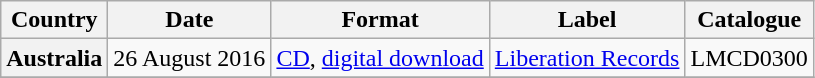<table class="wikitable plainrowheaders">
<tr>
<th scope="col">Country</th>
<th scope="col">Date</th>
<th scope="col">Format</th>
<th scope="col">Label</th>
<th scope="col">Catalogue</th>
</tr>
<tr>
<th scope="row">Australia</th>
<td>26 August 2016</td>
<td><a href='#'>CD</a>, <a href='#'>digital download</a></td>
<td><a href='#'>Liberation Records</a></td>
<td>LMCD0300</td>
</tr>
<tr>
</tr>
</table>
